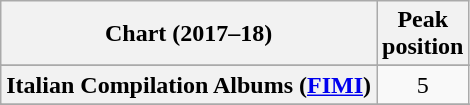<table class="wikitable sortable plainrowheaders" style="text-align:center">
<tr>
<th scope="col">Chart (2017–18)</th>
<th scope="col">Peak<br>position</th>
</tr>
<tr>
</tr>
<tr>
</tr>
<tr>
</tr>
<tr>
<th scope="row">Italian Compilation Albums (<a href='#'>FIMI</a>)</th>
<td>5</td>
</tr>
<tr>
</tr>
<tr>
</tr>
<tr>
</tr>
<tr>
</tr>
<tr>
</tr>
</table>
